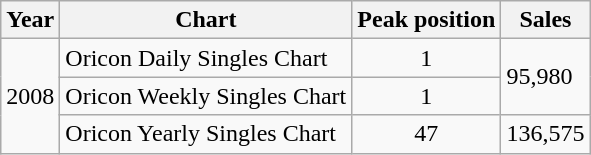<table class="wikitable">
<tr>
<th>Year</th>
<th>Chart</th>
<th>Peak position</th>
<th>Sales</th>
</tr>
<tr>
<td rowspan="3">2008</td>
<td>Oricon Daily Singles Chart</td>
<td align="center">1</td>
<td rowspan="2">95,980</td>
</tr>
<tr>
<td>Oricon Weekly Singles Chart</td>
<td align="center">1</td>
</tr>
<tr>
<td>Oricon Yearly Singles Chart</td>
<td align="center">47</td>
<td>136,575</td>
</tr>
</table>
